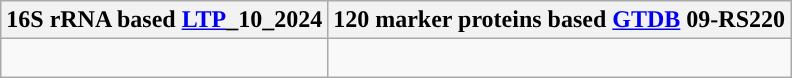<table class="wikitable">
<tr>
<th colspan=1>16S rRNA based <a href='#'>LTP</a>_10_2024</th>
<th colspan=1>120 marker proteins based <a href='#'>GTDB</a> 09-RS220</th>
</tr>
<tr>
<td style="vertical-align:top"><br></td>
<td><br></td>
</tr>
</table>
